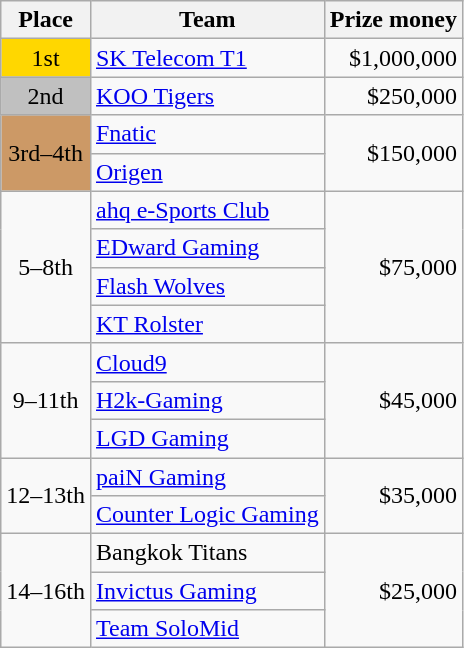<table class="wikitable" style="text-align:left">
<tr>
<th>Place</th>
<th>Team</th>
<th>Prize money</th>
</tr>
<tr>
<td style="text-align:center; background:gold;">1st</td>
<td> <a href='#'>SK Telecom T1</a></td>
<td style="text-align:right">$1,000,000</td>
</tr>
<tr>
<td style="text-align:center; background:silver;">2nd</td>
<td> <a href='#'>KOO Tigers</a></td>
<td style="text-align:right">$250,000</td>
</tr>
<tr>
<td style="text-align:center; background:#c96;" rowspan="2">3rd–4th</td>
<td> <a href='#'>Fnatic</a></td>
<td style="text-align:right" rowspan="2">$150,000</td>
</tr>
<tr>
<td> <a href='#'>Origen</a></td>
</tr>
<tr>
<td style="text-align:center" rowspan="4">5–8th</td>
<td> <a href='#'>ahq e-Sports Club</a></td>
<td style="text-align:right" rowspan="4">$75,000</td>
</tr>
<tr>
<td> <a href='#'>EDward Gaming</a></td>
</tr>
<tr>
<td> <a href='#'>Flash Wolves</a></td>
</tr>
<tr>
<td> <a href='#'>KT Rolster</a></td>
</tr>
<tr>
<td style="text-align:center" rowspan="3">9–11th</td>
<td> <a href='#'>Cloud9</a></td>
<td style="text-align:right" rowspan="3">$45,000</td>
</tr>
<tr>
<td> <a href='#'>H2k-Gaming</a></td>
</tr>
<tr>
<td> <a href='#'>LGD Gaming</a></td>
</tr>
<tr>
<td style="text-align:center" rowspan="2">12–13th</td>
<td> <a href='#'>paiN Gaming</a></td>
<td style="text-align:right" rowspan="2">$35,000</td>
</tr>
<tr>
<td> <a href='#'>Counter Logic Gaming</a></td>
</tr>
<tr>
<td style="text-align:center" rowspan="3">14–16th</td>
<td> Bangkok Titans</td>
<td style="text-align:right" rowspan="3">$25,000</td>
</tr>
<tr>
<td> <a href='#'>Invictus Gaming</a></td>
</tr>
<tr>
<td> <a href='#'>Team SoloMid</a></td>
</tr>
</table>
